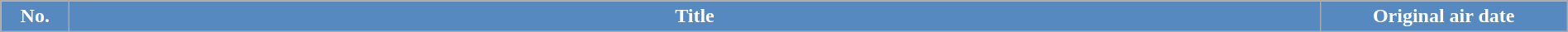<table class="wikitable plainrowheaders" style="width:100%;">
<tr>
<th scope="col" style="background:#5689c0; color:#fff; width:3em;">No.</th>
<th scope="col" style="background:#5689c0; color:#fff;">Title</th>
<th scope="col" style="background:#5689c0; color:#fff; width:12em;">Original air date<br>




</th>
</tr>
</table>
